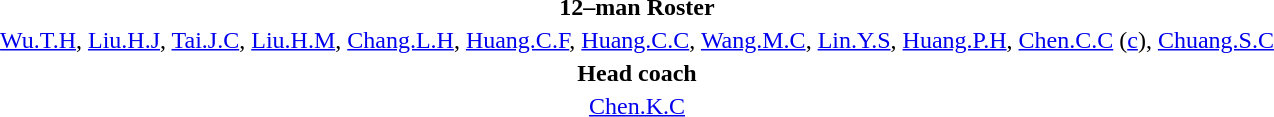<table style="text-align: center; margin-top: 2em; margin-left: auto; margin-right: auto">
<tr>
<td><strong>12–man Roster</strong></td>
</tr>
<tr>
<td><a href='#'>Wu.T.H</a>, <a href='#'>Liu.H.J</a>, <a href='#'>Tai.J.C</a>, <a href='#'>Liu.H.M</a>, <a href='#'>Chang.L.H</a>, <a href='#'>Huang.C.F</a>, <a href='#'>Huang.C.C</a>, <a href='#'>Wang.M.C</a>, <a href='#'>Lin.Y.S</a>, <a href='#'>Huang.P.H</a>, <a href='#'>Chen.C.C</a> (<a href='#'>c</a>), <a href='#'>Chuang.S.C</a></td>
</tr>
<tr>
<td><strong>Head coach</strong></td>
</tr>
<tr>
<td><a href='#'>Chen.K.C</a></td>
</tr>
</table>
